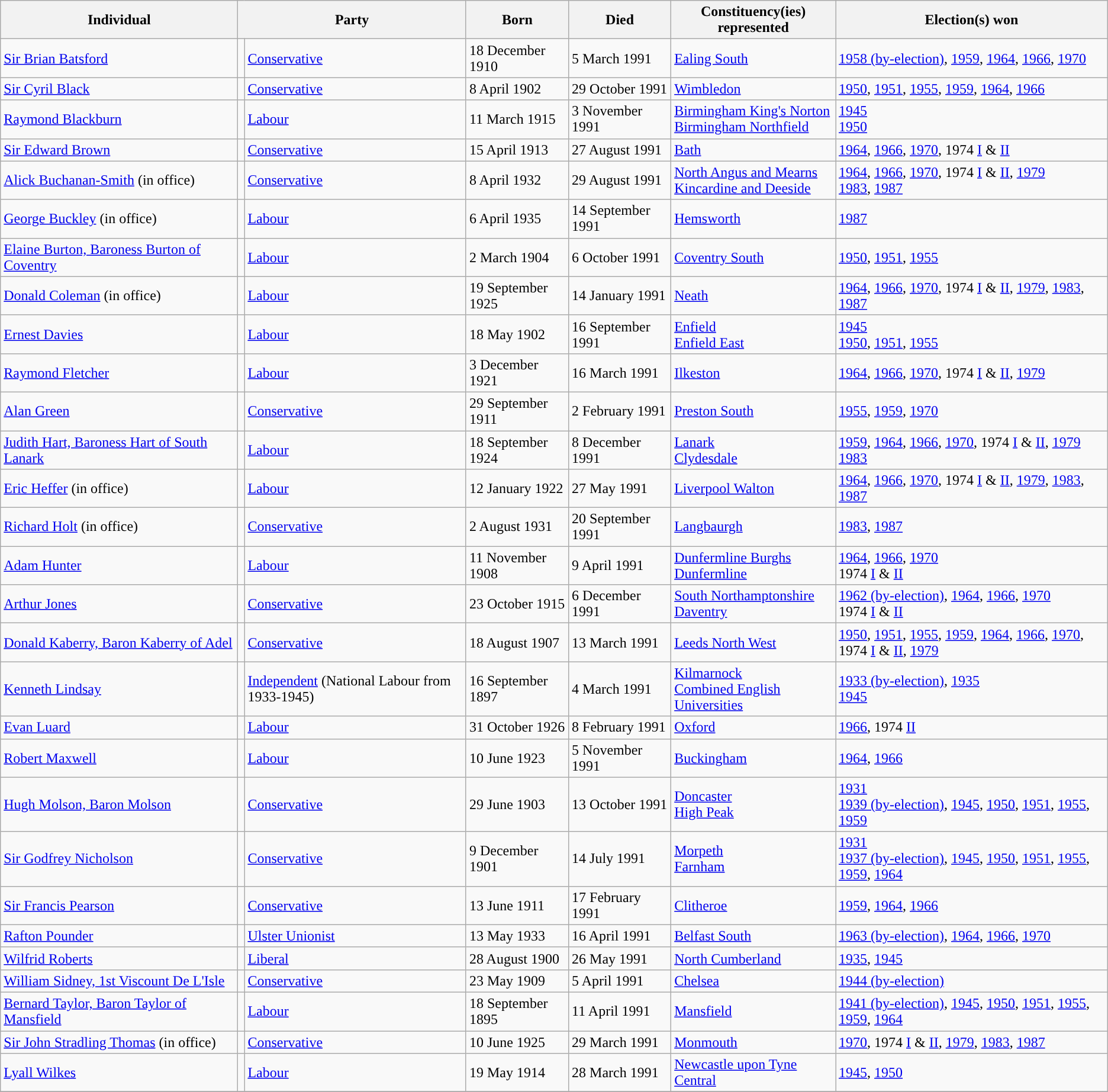<table class="wikitable sortable">
<tr>
<th width="260px">Individual</th>
<th colspan="2">Party</th>
<th>Born</th>
<th>Died</th>
<th>Constituency(ies) represented</th>
<th>Election(s) won</th>
</tr>
<tr>
<td><a href='#'>Sir Brian Batsford</a></td>
<td style="background-color: "></td>
<td><a href='#'>Conservative</a></td>
<td>18 December 1910</td>
<td>5 March 1991</td>
<td><a href='#'>Ealing South</a></td>
<td><a href='#'>1958 (by-election)</a>, <a href='#'>1959</a>, <a href='#'>1964</a>, <a href='#'>1966</a>, <a href='#'>1970</a></td>
</tr>
<tr>
<td><a href='#'>Sir Cyril Black</a></td>
<td style="background-color: "></td>
<td><a href='#'>Conservative</a></td>
<td>8 April 1902</td>
<td>29 October 1991</td>
<td><a href='#'>Wimbledon</a></td>
<td><a href='#'>1950</a>, <a href='#'>1951</a>, <a href='#'>1955</a>, <a href='#'>1959</a>, <a href='#'>1964</a>, <a href='#'>1966</a></td>
</tr>
<tr>
<td><a href='#'>Raymond Blackburn</a></td>
<td style="background-color: "></td>
<td><a href='#'>Labour</a></td>
<td>11 March 1915</td>
<td>3 November 1991</td>
<td><a href='#'>Birmingham King's Norton</a><br><a href='#'>Birmingham Northfield</a></td>
<td><a href='#'>1945</a><br><a href='#'>1950</a></td>
</tr>
<tr>
<td><a href='#'>Sir Edward Brown</a></td>
<td style="background-color: "></td>
<td><a href='#'>Conservative</a></td>
<td>15 April 1913</td>
<td>27 August 1991</td>
<td><a href='#'>Bath</a></td>
<td><a href='#'>1964</a>, <a href='#'>1966</a>, <a href='#'>1970</a>, 1974 <a href='#'>I</a> & <a href='#'>II</a></td>
</tr>
<tr>
<td><a href='#'>Alick Buchanan-Smith</a> (in office)</td>
<td style="background-color: "></td>
<td><a href='#'>Conservative</a></td>
<td>8 April 1932</td>
<td>29 August 1991</td>
<td><a href='#'>North Angus and Mearns</a><br><a href='#'>Kincardine and Deeside</a></td>
<td><a href='#'>1964</a>, <a href='#'>1966</a>, <a href='#'>1970</a>, 1974 <a href='#'>I</a> & <a href='#'>II</a>, <a href='#'>1979</a><br><a href='#'>1983</a>, <a href='#'>1987</a></td>
</tr>
<tr>
<td><a href='#'>George Buckley</a> (in office)</td>
<td style="background-color: "></td>
<td><a href='#'>Labour</a></td>
<td>6 April 1935</td>
<td>14 September 1991</td>
<td><a href='#'>Hemsworth</a></td>
<td><a href='#'>1987</a></td>
</tr>
<tr>
<td><a href='#'>Elaine Burton, Baroness Burton of Coventry</a></td>
<td style="background-color: "></td>
<td><a href='#'>Labour</a></td>
<td>2 March 1904</td>
<td>6 October 1991</td>
<td><a href='#'>Coventry South</a></td>
<td><a href='#'>1950</a>, <a href='#'>1951</a>, <a href='#'>1955</a></td>
</tr>
<tr>
<td><a href='#'>Donald Coleman</a> (in office)</td>
<td style="background-color: "></td>
<td><a href='#'>Labour</a></td>
<td>19 September 1925</td>
<td>14 January 1991</td>
<td><a href='#'>Neath</a></td>
<td><a href='#'>1964</a>, <a href='#'>1966</a>, <a href='#'>1970</a>, 1974 <a href='#'>I</a> & <a href='#'>II</a>, <a href='#'>1979</a>, <a href='#'>1983</a>, <a href='#'>1987</a></td>
</tr>
<tr>
<td><a href='#'>Ernest Davies</a></td>
<td style="background-color: "></td>
<td><a href='#'>Labour</a></td>
<td>18 May 1902</td>
<td>16 September 1991</td>
<td><a href='#'>Enfield</a><br><a href='#'>Enfield East</a></td>
<td><a href='#'>1945</a><br><a href='#'>1950</a>, <a href='#'>1951</a>, <a href='#'>1955</a></td>
</tr>
<tr>
<td><a href='#'>Raymond Fletcher</a></td>
<td style="background-color: "></td>
<td><a href='#'>Labour</a></td>
<td>3 December 1921</td>
<td>16 March 1991</td>
<td><a href='#'>Ilkeston</a></td>
<td><a href='#'>1964</a>, <a href='#'>1966</a>, <a href='#'>1970</a>, 1974 <a href='#'>I</a> & <a href='#'>II</a>, <a href='#'>1979</a></td>
</tr>
<tr>
<td><a href='#'>Alan Green</a></td>
<td style="background-color: "></td>
<td><a href='#'>Conservative</a></td>
<td>29 September 1911</td>
<td>2 February 1991</td>
<td><a href='#'>Preston South</a></td>
<td><a href='#'>1955</a>, <a href='#'>1959</a>, <a href='#'>1970</a></td>
</tr>
<tr>
<td><a href='#'>Judith Hart, Baroness Hart of South Lanark</a></td>
<td style="background-color: "></td>
<td><a href='#'>Labour</a></td>
<td>18 September 1924</td>
<td>8 December 1991</td>
<td><a href='#'>Lanark</a><br><a href='#'>Clydesdale</a></td>
<td><a href='#'>1959</a>, <a href='#'>1964</a>, <a href='#'>1966</a>, <a href='#'>1970</a>, 1974 <a href='#'>I</a> & <a href='#'>II</a>, <a href='#'>1979</a><br><a href='#'>1983</a></td>
</tr>
<tr>
<td><a href='#'>Eric Heffer</a> (in office)</td>
<td style="background-color: "></td>
<td><a href='#'>Labour</a></td>
<td>12 January 1922</td>
<td>27 May 1991</td>
<td><a href='#'>Liverpool Walton</a></td>
<td><a href='#'>1964</a>, <a href='#'>1966</a>, <a href='#'>1970</a>, 1974 <a href='#'>I</a> & <a href='#'>II</a>, <a href='#'>1979</a>, <a href='#'>1983</a>, <a href='#'>1987</a></td>
</tr>
<tr>
<td><a href='#'>Richard Holt</a> (in office)</td>
<td style="background-color: "></td>
<td><a href='#'>Conservative</a></td>
<td>2 August 1931</td>
<td>20 September 1991</td>
<td><a href='#'>Langbaurgh</a></td>
<td><a href='#'>1983</a>, <a href='#'>1987</a></td>
</tr>
<tr>
<td><a href='#'>Adam Hunter</a></td>
<td style="background-color: "></td>
<td><a href='#'>Labour</a></td>
<td>11 November 1908</td>
<td>9 April 1991</td>
<td><a href='#'>Dunfermline Burghs</a><br><a href='#'>Dunfermline</a></td>
<td><a href='#'>1964</a>, <a href='#'>1966</a>, <a href='#'>1970</a><br>1974 <a href='#'>I</a> & <a href='#'>II</a></td>
</tr>
<tr>
<td><a href='#'>Arthur Jones</a></td>
<td style="background-color: "></td>
<td><a href='#'>Conservative</a></td>
<td>23 October 1915</td>
<td>6 December 1991</td>
<td><a href='#'>South Northamptonshire</a><br><a href='#'>Daventry</a></td>
<td><a href='#'>1962 (by-election)</a>, <a href='#'>1964</a>, <a href='#'>1966</a>, <a href='#'>1970</a><br>1974 <a href='#'>I</a> & <a href='#'>II</a></td>
</tr>
<tr>
<td><a href='#'>Donald Kaberry, Baron Kaberry of Adel</a></td>
<td style="background-color: "></td>
<td><a href='#'>Conservative</a></td>
<td>18 August 1907</td>
<td>13 March 1991</td>
<td><a href='#'>Leeds North West</a></td>
<td><a href='#'>1950</a>, <a href='#'>1951</a>, <a href='#'>1955</a>, <a href='#'>1959</a>, <a href='#'>1964</a>, <a href='#'>1966</a>, <a href='#'>1970</a>, 1974 <a href='#'>I</a> & <a href='#'>II</a>, <a href='#'>1979</a></td>
</tr>
<tr>
<td><a href='#'>Kenneth Lindsay</a></td>
<td style="background-color: "></td>
<td><a href='#'>Independent</a> (National Labour from 1933-1945)</td>
<td>16 September 1897</td>
<td>4 March 1991</td>
<td><a href='#'>Kilmarnock</a><br><a href='#'>Combined English Universities</a></td>
<td><a href='#'>1933 (by-election)</a>, <a href='#'>1935</a><br><a href='#'>1945</a></td>
</tr>
<tr>
<td><a href='#'>Evan Luard</a></td>
<td style="background-color: "></td>
<td><a href='#'>Labour</a></td>
<td>31 October 1926</td>
<td>8 February 1991</td>
<td><a href='#'>Oxford</a></td>
<td><a href='#'>1966</a>, 1974 <a href='#'>II</a></td>
</tr>
<tr>
<td><a href='#'>Robert Maxwell</a></td>
<td style="background-color: "></td>
<td><a href='#'>Labour</a></td>
<td>10 June 1923</td>
<td>5 November 1991</td>
<td><a href='#'>Buckingham</a></td>
<td><a href='#'>1964</a>, <a href='#'>1966</a></td>
</tr>
<tr>
<td><a href='#'>Hugh Molson, Baron Molson</a></td>
<td style="background-color: "></td>
<td><a href='#'>Conservative</a></td>
<td>29 June 1903</td>
<td>13 October 1991</td>
<td><a href='#'>Doncaster</a><br><a href='#'>High Peak</a></td>
<td><a href='#'>1931</a><br><a href='#'>1939 (by-election)</a>, <a href='#'>1945</a>, <a href='#'>1950</a>, <a href='#'>1951</a>, <a href='#'>1955</a>, <a href='#'>1959</a></td>
</tr>
<tr>
<td><a href='#'>Sir Godfrey Nicholson</a></td>
<td style="background-color: "></td>
<td><a href='#'>Conservative</a></td>
<td>9 December 1901</td>
<td>14 July 1991</td>
<td><a href='#'>Morpeth</a><br><a href='#'>Farnham</a></td>
<td><a href='#'>1931</a><br><a href='#'>1937 (by-election)</a>, <a href='#'>1945</a>, <a href='#'>1950</a>, <a href='#'>1951</a>, <a href='#'>1955</a>, <a href='#'>1959</a>, <a href='#'>1964</a></td>
</tr>
<tr>
<td><a href='#'>Sir Francis Pearson</a></td>
<td style="background-color: "></td>
<td><a href='#'>Conservative</a></td>
<td>13 June 1911</td>
<td>17 February 1991</td>
<td><a href='#'>Clitheroe</a></td>
<td><a href='#'>1959</a>, <a href='#'>1964</a>, <a href='#'>1966</a></td>
</tr>
<tr>
<td><a href='#'>Rafton Pounder</a></td>
<td style="background-color: "></td>
<td><a href='#'>Ulster Unionist</a></td>
<td>13 May 1933</td>
<td>16 April 1991</td>
<td><a href='#'>Belfast South</a></td>
<td><a href='#'>1963 (by-election)</a>, <a href='#'>1964</a>, <a href='#'>1966</a>, <a href='#'>1970</a></td>
</tr>
<tr>
<td><a href='#'>Wilfrid Roberts</a></td>
<td style="background-color: "></td>
<td><a href='#'>Liberal</a></td>
<td>28 August 1900</td>
<td>26 May 1991</td>
<td><a href='#'>North Cumberland</a></td>
<td><a href='#'>1935</a>, <a href='#'>1945</a></td>
</tr>
<tr>
<td><a href='#'>William Sidney, 1st Viscount De L'Isle</a></td>
<td style="background-color: "></td>
<td><a href='#'>Conservative</a></td>
<td>23 May 1909</td>
<td>5 April 1991</td>
<td><a href='#'>Chelsea</a></td>
<td><a href='#'>1944 (by-election)</a></td>
</tr>
<tr>
<td><a href='#'>Bernard Taylor, Baron Taylor of Mansfield</a></td>
<td style="background-color: "></td>
<td><a href='#'>Labour</a></td>
<td>18 September 1895</td>
<td>11 April 1991</td>
<td><a href='#'>Mansfield</a></td>
<td><a href='#'>1941 (by-election)</a>, <a href='#'>1945</a>, <a href='#'>1950</a>, <a href='#'>1951</a>, <a href='#'>1955</a>, <a href='#'>1959</a>, <a href='#'>1964</a></td>
</tr>
<tr>
<td><a href='#'>Sir John Stradling Thomas</a> (in office)</td>
<td style="background-color: "></td>
<td><a href='#'>Conservative</a></td>
<td>10 June 1925</td>
<td>29 March 1991</td>
<td><a href='#'>Monmouth</a></td>
<td><a href='#'>1970</a>, 1974 <a href='#'>I</a> & <a href='#'>II</a>, <a href='#'>1979</a>, <a href='#'>1983</a>, <a href='#'>1987</a></td>
</tr>
<tr>
<td><a href='#'>Lyall Wilkes</a></td>
<td style="background-color: "></td>
<td><a href='#'>Labour</a></td>
<td>19 May 1914</td>
<td>28 March 1991</td>
<td><a href='#'>Newcastle upon Tyne Central</a></td>
<td><a href='#'>1945</a>, <a href='#'>1950</a></td>
</tr>
<tr>
</tr>
</table>
